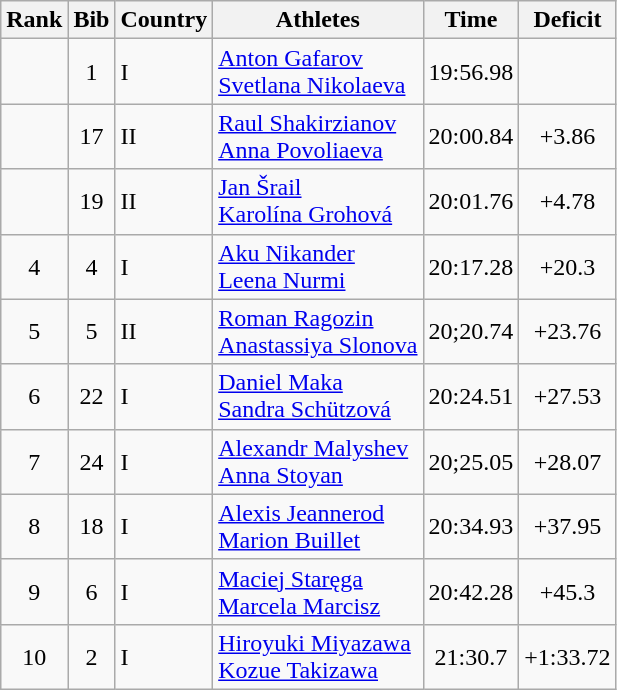<table class="wikitable sortable" style="text-align:center">
<tr>
<th>Rank</th>
<th>Bib</th>
<th>Country</th>
<th>Athletes</th>
<th>Time</th>
<th>Deficit</th>
</tr>
<tr>
<td></td>
<td>1</td>
<td align=left> I</td>
<td align=left><a href='#'>Anton Gafarov</a><br><a href='#'>Svetlana Nikolaeva</a></td>
<td>19:56.98</td>
<td></td>
</tr>
<tr>
<td></td>
<td>17</td>
<td align=left> II</td>
<td align=left><a href='#'>Raul Shakirzianov</a><br><a href='#'>Anna Povoliaeva</a></td>
<td>20:00.84</td>
<td>+3.86</td>
</tr>
<tr>
<td></td>
<td>19</td>
<td align=left> II</td>
<td align=left><a href='#'>Jan Šrail</a><br><a href='#'>Karolína Grohová</a></td>
<td>20:01.76</td>
<td>+4.78</td>
</tr>
<tr>
<td>4</td>
<td>4</td>
<td align=left> I</td>
<td align=left><a href='#'>Aku Nikander</a><br><a href='#'>Leena Nurmi</a></td>
<td>20:17.28</td>
<td>+20.3</td>
</tr>
<tr>
<td>5</td>
<td>5</td>
<td align=left> II</td>
<td align=left><a href='#'>Roman Ragozin</a><br><a href='#'>Anastassiya Slonova</a></td>
<td>20;20.74</td>
<td>+23.76</td>
</tr>
<tr>
<td>6</td>
<td>22</td>
<td align=left> I</td>
<td align=left><a href='#'>Daniel Maka</a><br><a href='#'>Sandra Schützová</a></td>
<td>20:24.51</td>
<td>+27.53</td>
</tr>
<tr>
<td>7</td>
<td>24</td>
<td align=left> I</td>
<td align=left><a href='#'>Alexandr Malyshev</a><br><a href='#'>Anna Stoyan</a></td>
<td>20;25.05</td>
<td>+28.07</td>
</tr>
<tr>
<td>8</td>
<td>18</td>
<td align=left> I</td>
<td align=left><a href='#'>Alexis Jeannerod</a><br><a href='#'>Marion Buillet</a></td>
<td>20:34.93</td>
<td>+37.95</td>
</tr>
<tr>
<td>9</td>
<td>6</td>
<td align=left> I</td>
<td align=left><a href='#'>Maciej Staręga</a><br><a href='#'>Marcela Marcisz</a></td>
<td>20:42.28</td>
<td>+45.3</td>
</tr>
<tr>
<td>10</td>
<td>2</td>
<td align=left> I</td>
<td align=left><a href='#'>Hiroyuki Miyazawa</a><br><a href='#'>Kozue Takizawa</a></td>
<td>21:30.7</td>
<td>+1:33.72</td>
</tr>
</table>
